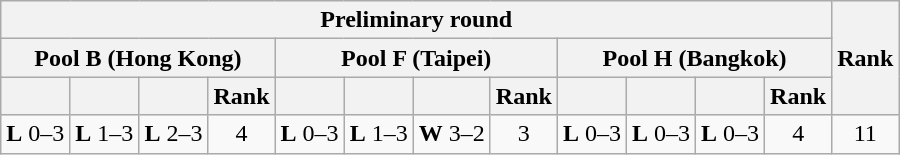<table class="wikitable" style="font-size:100%;">
<tr>
<th colspan=12>Preliminary round</th>
<th rowspan=3>Rank</th>
</tr>
<tr>
<th colspan=4>Pool B (Hong Kong)</th>
<th colspan=4>Pool F (Taipei)</th>
<th colspan=4>Pool H (Bangkok)</th>
</tr>
<tr>
<th></th>
<th></th>
<th></th>
<th>Rank</th>
<th></th>
<th></th>
<th></th>
<th>Rank</th>
<th></th>
<th></th>
<th></th>
<th>Rank</th>
</tr>
<tr align=center>
<td><strong>L</strong> 0–3</td>
<td><strong>L</strong> 1–3</td>
<td><strong>L</strong> 2–3</td>
<td>4</td>
<td><strong>L</strong> 0–3</td>
<td><strong>L</strong> 1–3</td>
<td><strong>W</strong> 3–2</td>
<td>3</td>
<td><strong>L</strong> 0–3</td>
<td><strong>L</strong> 0–3</td>
<td><strong>L</strong> 0–3</td>
<td>4</td>
<td>11</td>
</tr>
</table>
